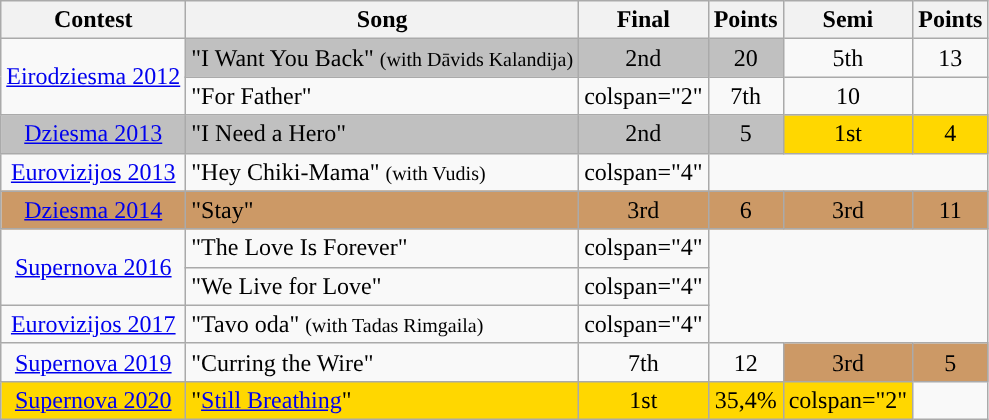<table class="wikitable sortable plainrowheaders">
<tr>
<th scope="col">Contest</th>
<th scope="col">Song</th>
<th scope="col" data-sort-type="number">Final</th>
<th scope="col" data-sort-type="number">Points</th>
<th scope="col" data-sort-type="number">Semi</th>
<th scope="col" data-sort-type="number">Points</th>
</tr>
<tr>
<td rowspan="2" scope="row" style="text-align:center" style="background:silver;"> <a href='#'>Eirodziesma 2012</a></td>
<td style="background:silver;">"I Want You Back" <small>(with Dāvids Kalandija)</small></td>
<td align=center style="background:silver;">2nd</td>
<td align=center style="background:silver;">20</td>
<td align=center>5th</td>
<td align=center>13</td>
</tr>
<tr>
<td>"For Father"</td>
<td>colspan="2" </td>
<td align=center>7th</td>
<td align=center>10</td>
</tr>
<tr style="background:silver;">
<td scope="row" style="text-align:center"> <a href='#'>Dziesma 2013</a></td>
<td>"I Need a Hero"</td>
<td align=center>2nd</td>
<td align=center>5</td>
<td align=center style="background:gold;">1st</td>
<td align=center style="background:gold;">4</td>
</tr>
<tr>
<td scope="row" style="text-align:center"> <a href='#'>Eurovizijos 2013</a></td>
<td>"Hey Chiki-Mama" <small>(with Vudis)</small></td>
<td>colspan="4" </td>
</tr>
<tr style="background:#c96;">
<td scope="row" style="text-align:center"> <a href='#'>Dziesma 2014</a></td>
<td>"Stay"</td>
<td align=center>3rd</td>
<td align=center>6</td>
<td align=center>3rd</td>
<td align=center>11</td>
</tr>
<tr>
<td rowspan="2" scope="row" style="text-align:center"> <a href='#'>Supernova 2016</a></td>
<td>"The Love Is Forever"</td>
<td>colspan="4" </td>
</tr>
<tr>
<td>"We Live for Love"</td>
<td>colspan="4" </td>
</tr>
<tr>
<td scope="row" style="text-align:center"> <a href='#'>Eurovizijos 2017</a></td>
<td>"Tavo oda" <small>(with Tadas Rimgaila)</small></td>
<td>colspan="4" </td>
</tr>
<tr>
<td scope="row" style="text-align:center"> <a href='#'>Supernova 2019</a></td>
<td>"Curring the Wire"</td>
<td align=center>7th</td>
<td align=center>12</td>
<td align=center style="background:#c96;">3rd</td>
<td align=center style="background:#c96;">5</td>
</tr>
<tr style="background:gold;">
<td scope="row" style="text-align:center"> <a href='#'>Supernova 2020</a></td>
<td>"<a href='#'>Still Breathing</a>"</td>
<td align=center>1st</td>
<td align=center>35,4%</td>
<td>colspan="2" </td>
</tr>
</table>
